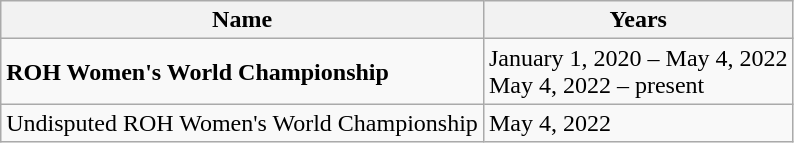<table class="wikitable">
<tr>
<th>Name</th>
<th>Years</th>
</tr>
<tr>
<td><strong>ROH Women's World Championship</strong></td>
<td>January 1, 2020 – May 4, 2022<br>May 4, 2022 – present</td>
</tr>
<tr>
<td>Undisputed ROH Women's World Championship</td>
<td>May 4, 2022</td>
</tr>
</table>
